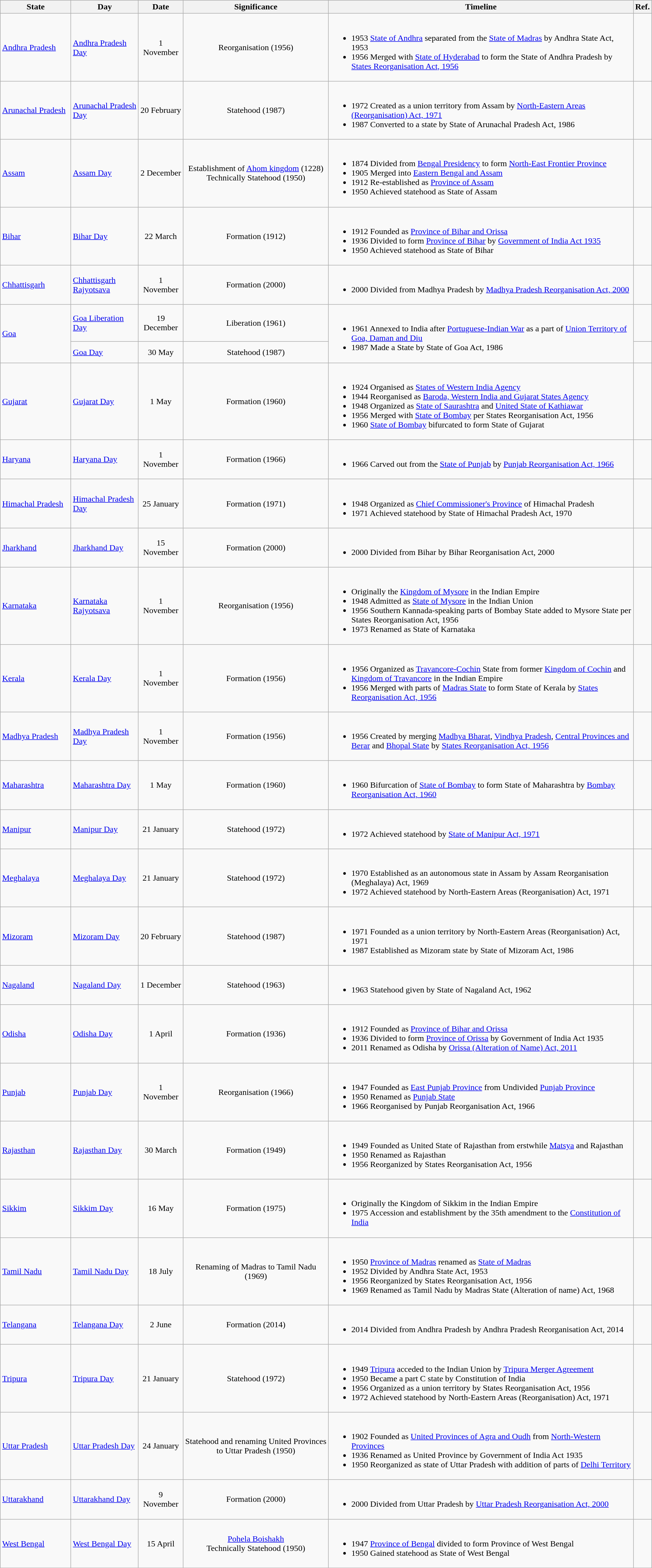<table class="sortable wikitable" style="text-align:left;" style="font-size: 85%">
<tr>
<th style="width:8em;">State</th>
<th>Day</th>
<th>Date</th>
<th>Significance</th>
<th>Timeline</th>
<th>Ref.</th>
</tr>
<tr>
<td><a href='#'>Andhra Pradesh</a></td>
<td><a href='#'>Andhra Pradesh Day</a></td>
<td style="text-align:center;">1 November</td>
<td style="text-align:center;">Reorganisation (1956)</td>
<td><br><ul><li>1953  <a href='#'>State of Andhra</a> separated from the <a href='#'>State of Madras</a> by Andhra State Act, 1953</li><li>1956  Merged with <a href='#'>State of Hyderabad</a> to form the State of Andhra Pradesh by <a href='#'>States Reorganisation Act, 1956</a></li></ul></td>
<td></td>
</tr>
<tr>
<td><a href='#'>Arunachal Pradesh</a></td>
<td><a href='#'>Arunachal Pradesh Day</a></td>
<td style="text-align:center;">20 February</td>
<td style="text-align:center;">Statehood (1987)</td>
<td><br><ul><li>1972  Created as a union territory from Assam by <a href='#'>North-Eastern Areas (Reorganisation) Act, 1971</a></li><li>1987  Converted to a state by State of Arunachal Pradesh Act, 1986</li></ul></td>
<td></td>
</tr>
<tr>
<td><a href='#'>Assam</a></td>
<td><a href='#'>Assam Day</a></td>
<td style="text-align:center;">2 December</td>
<td style="text-align:center;">Establishment of <a href='#'>Ahom kingdom</a> (1228)<br>Technically Statehood (1950)</td>
<td><br><ul><li>1874  Divided from <a href='#'>Bengal Presidency</a> to form <a href='#'>North-East Frontier Province</a></li><li>1905  Merged into <a href='#'>Eastern Bengal and Assam</a></li><li>1912  Re-established as <a href='#'>Province of Assam</a></li><li>1950  Achieved statehood as State of Assam</li></ul></td>
<td></td>
</tr>
<tr>
<td><a href='#'>Bihar</a></td>
<td><a href='#'>Bihar Day</a></td>
<td style="text-align:center;">22 March</td>
<td style="text-align:center;">Formation (1912)</td>
<td><br><ul><li>1912  Founded as <a href='#'>Province of Bihar and Orissa</a></li><li>1936  Divided to form <a href='#'>Province of Bihar</a> by <a href='#'>Government of India Act 1935</a></li><li>1950  Achieved statehood as State of Bihar</li></ul></td>
<td></td>
</tr>
<tr>
<td><a href='#'>Chhattisgarh</a></td>
<td><a href='#'>Chhattisgarh Rajyotsava</a></td>
<td style="text-align:center;">1 November</td>
<td style="text-align:center;">Formation (2000)</td>
<td><br><ul><li>2000  Divided from Madhya Pradesh by <a href='#'>Madhya Pradesh Reorganisation Act, 2000</a></li></ul></td>
<td></td>
</tr>
<tr>
<td rowspan="2"><a href='#'>Goa</a></td>
<td><a href='#'>Goa Liberation Day</a></td>
<td style="text-align:center;">19 December</td>
<td style="text-align:center;">Liberation (1961)</td>
<td rowspan="2"><br><ul><li>1961  Annexed to India after <a href='#'>Portuguese-Indian War</a> as a part of <a href='#'>Union Territory of Goa, Daman and Diu</a></li><li>1987  Made a State by State of Goa Act, 1986</li></ul></td>
<td></td>
</tr>
<tr>
<td><a href='#'>Goa Day</a></td>
<td style="text-align:center;">30 May</td>
<td style="text-align:center;">Statehood (1987)</td>
<td></td>
</tr>
<tr>
<td><a href='#'>Gujarat</a></td>
<td><a href='#'>Gujarat Day</a></td>
<td style="text-align:center;">1 May</td>
<td style="text-align:center;">Formation (1960)</td>
<td><br><ul><li>1924  Organised as <a href='#'>States of Western India Agency</a></li><li>1944  Reorganised as <a href='#'>Baroda, Western India and Gujarat States Agency</a></li><li>1948  Organized as <a href='#'>State of Saurashtra</a> and <a href='#'>United State of Kathiawar</a></li><li>1956  Merged with <a href='#'>State of Bombay</a> per States Reorganisation Act, 1956</li><li>1960  <a href='#'>State of Bombay</a> bifurcated to form State of Gujarat</li></ul></td>
<td></td>
</tr>
<tr>
<td><a href='#'>Haryana</a></td>
<td><a href='#'>Haryana Day</a></td>
<td style="text-align:center;">1 November</td>
<td style="text-align:center;">Formation (1966)</td>
<td><br><ul><li>1966  Carved out from the <a href='#'>State of Punjab</a> by <a href='#'>Punjab Reorganisation Act, 1966</a></li></ul></td>
<td></td>
</tr>
<tr>
<td><a href='#'>Himachal Pradesh</a></td>
<td><a href='#'>Himachal Pradesh Day</a></td>
<td style="text-align:center;">25 January</td>
<td style="text-align:center;">Formation (1971)</td>
<td><br><ul><li>1948  Organized as <a href='#'>Chief Commissioner's Province</a> of Himachal Pradesh</li><li>1971  Achieved statehood by State of Himachal Pradesh Act, 1970</li></ul></td>
<td></td>
</tr>
<tr>
<td><a href='#'>Jharkhand</a></td>
<td><a href='#'>Jharkhand Day</a></td>
<td style="text-align:center;">15 November</td>
<td style="text-align:center;">Formation (2000)</td>
<td><br><ul><li>2000  Divided from Bihar by Bihar Reorganisation Act, 2000</li></ul></td>
<td></td>
</tr>
<tr>
<td><a href='#'>Karnataka</a></td>
<td><a href='#'>Karnataka Rajyotsava</a></td>
<td style="text-align:center;">1 November</td>
<td style="text-align:center;">Reorganisation (1956)</td>
<td><br><ul><li>Originally the <a href='#'>Kingdom of Mysore</a> in the Indian Empire</li><li>1948  Admitted as <a href='#'>State of Mysore</a> in the Indian Union</li><li>1956  Southern Kannada-speaking parts of Bombay State added to Mysore State per States Reorganisation Act, 1956</li><li>1973  Renamed as State of Karnataka</li></ul></td>
<td></td>
</tr>
<tr>
<td><a href='#'>Kerala</a></td>
<td><a href='#'>Kerala Day</a></td>
<td style="text-align:center;">1 November</td>
<td style="text-align:center;">Formation (1956)</td>
<td><br><ul><li>1956  Organized as <a href='#'>Travancore-Cochin</a> State from former <a href='#'>Kingdom of Cochin</a> and <a href='#'>Kingdom of Travancore</a> in the Indian Empire</li><li>1956  Merged with parts of <a href='#'>Madras State</a> to form State of Kerala by <a href='#'>States Reorganisation Act, 1956</a></li></ul></td>
<td></td>
</tr>
<tr>
<td><a href='#'>Madhya Pradesh</a></td>
<td><a href='#'>Madhya Pradesh Day</a></td>
<td style="text-align:center;">1 November</td>
<td style="text-align:center;">Formation (1956)</td>
<td><br><ul><li>1956  Created by merging <a href='#'>Madhya Bharat</a>, <a href='#'>Vindhya Pradesh</a>, <a href='#'>Central Provinces and Berar</a> and <a href='#'>Bhopal State</a> by <a href='#'>States Reorganisation Act, 1956</a></li></ul></td>
<td></td>
</tr>
<tr>
<td><a href='#'>Maharashtra</a></td>
<td><a href='#'>Maharashtra Day</a></td>
<td style="text-align:center;">1 May</td>
<td style="text-align:center;">Formation (1960)</td>
<td><br><ul><li>1960  Bifurcation of <a href='#'>State of Bombay</a> to form State of Maharashtra by <a href='#'>Bombay Reorganisation Act, 1960</a></li></ul></td>
<td></td>
</tr>
<tr>
<td><a href='#'>Manipur</a></td>
<td><a href='#'>Manipur Day</a></td>
<td style="text-align:center;">21 January</td>
<td style="text-align:center;">Statehood (1972)</td>
<td><br><ul><li>1972  Achieved statehood by <a href='#'>State of Manipur Act, 1971</a></li></ul></td>
<td></td>
</tr>
<tr>
<td><a href='#'>Meghalaya</a></td>
<td><a href='#'>Meghalaya Day</a></td>
<td style="text-align:center;">21 January</td>
<td style="text-align:center;">Statehood (1972)</td>
<td><br><ul><li>1970  Established as an autonomous state in Assam by Assam Reorganisation (Meghalaya) Act, 1969</li><li>1972  Achieved statehood by North-Eastern Areas (Reorganisation) Act, 1971</li></ul></td>
<td></td>
</tr>
<tr>
<td><a href='#'>Mizoram</a></td>
<td><a href='#'>Mizoram Day</a></td>
<td style="text-align:center;">20 February</td>
<td style="text-align:center;">Statehood (1987)</td>
<td><br><ul><li>1971  Founded as a union territory by North-Eastern Areas (Reorganisation) Act, 1971</li><li>1987  Established as Mizoram state by State of Mizoram Act, 1986</li></ul></td>
<td></td>
</tr>
<tr>
<td><a href='#'>Nagaland</a></td>
<td><a href='#'>Nagaland Day</a></td>
<td style="text-align:center;">1 December</td>
<td style="text-align:center;">Statehood (1963)</td>
<td><br><ul><li>1963  Statehood given by State of Nagaland Act, 1962</li></ul></td>
<td></td>
</tr>
<tr>
<td><a href='#'>Odisha</a></td>
<td><a href='#'>Odisha Day</a></td>
<td style="text-align:center;">1 April</td>
<td style="text-align:center;">Formation (1936)</td>
<td><br><ul><li>1912  Founded as <a href='#'>Province of Bihar and Orissa</a></li><li>1936  Divided to form <a href='#'>Province of Orissa</a> by Government of India Act 1935</li><li>2011  Renamed as Odisha by <a href='#'>Orissa (Alteration of Name) Act, 2011</a></li></ul></td>
<td></td>
</tr>
<tr>
<td><a href='#'>Punjab</a></td>
<td><a href='#'>Punjab Day</a></td>
<td style="text-align:center;">1 November</td>
<td style="text-align:center;">Reorganisation (1966)</td>
<td><br><ul><li>1947  Founded as <a href='#'>East Punjab Province</a> from Undivided <a href='#'>Punjab Province</a></li><li>1950  Renamed as <a href='#'>Punjab State</a></li><li>1966  Reorganised by Punjab Reorganisation Act, 1966</li></ul></td>
<td></td>
</tr>
<tr>
<td><a href='#'>Rajasthan</a></td>
<td><a href='#'>Rajasthan Day</a></td>
<td style="text-align:center;">30 March</td>
<td style="text-align:center;">Formation (1949)</td>
<td><br><ul><li>1949  Founded as United State of Rajasthan from erstwhile <a href='#'>Matsya</a> and Rajasthan</li><li>1950  Renamed as Rajasthan</li><li>1956  Reorganized by States Reorganisation Act, 1956</li></ul></td>
<td></td>
</tr>
<tr>
<td><a href='#'>Sikkim</a></td>
<td><a href='#'>Sikkim Day</a></td>
<td style="text-align:center;">16 May</td>
<td style="text-align:center;">Formation (1975)</td>
<td><br><ul><li>Originally the Kingdom of Sikkim in the Indian Empire</li><li>1975  Accession and establishment by the 35th amendment to the <a href='#'>Constitution of India</a></li></ul></td>
<td></td>
</tr>
<tr>
<td><a href='#'>Tamil Nadu</a></td>
<td><a href='#'>Tamil Nadu Day</a></td>
<td style="text-align:center;">18 July</td>
<td style="text-align:center;">Renaming of Madras to Tamil Nadu (1969)</td>
<td><br><ul><li>1950  <a href='#'>Province of Madras</a> renamed as <a href='#'>State of Madras</a></li><li>1952  Divided by Andhra State Act, 1953</li><li>1956  Reorganized by States Reorganisation Act, 1956</li><li>1969  Renamed as Tamil Nadu by Madras State (Alteration of name) Act, 1968</li></ul></td>
<td></td>
</tr>
<tr>
<td><a href='#'>Telangana</a></td>
<td><a href='#'>Telangana Day</a></td>
<td style="text-align:center;">2 June</td>
<td style="text-align:center;">Formation (2014)</td>
<td><br><ul><li>2014  Divided from Andhra Pradesh by Andhra Pradesh Reorganisation Act, 2014</li></ul></td>
<td></td>
</tr>
<tr>
<td><a href='#'>Tripura</a></td>
<td><a href='#'>Tripura Day</a></td>
<td style="text-align:center;">21 January</td>
<td style="text-align:center;">Statehood (1972)</td>
<td><br><ul><li>1949  <a href='#'>Tripura</a> acceded to the Indian Union by <a href='#'>Tripura Merger Agreement</a></li><li>1950  Became a part C state by Constitution of India</li><li>1956  Organized as a union territory by States Reorganisation Act, 1956</li><li>1972  Achieved statehood by North-Eastern Areas (Reorganisation) Act, 1971</li></ul></td>
<td></td>
</tr>
<tr>
<td><a href='#'>Uttar Pradesh</a></td>
<td><a href='#'>Uttar Pradesh Day</a></td>
<td style="text-align:center;">24 January</td>
<td style="text-align:center;">Statehood and renaming United Provinces to Uttar Pradesh (1950)</td>
<td><br><ul><li>1902  Founded as <a href='#'>United Provinces of Agra and Oudh</a> from <a href='#'>North-Western Provinces</a></li><li>1936  Renamed as United Province by Government of India Act 1935</li><li>1950  Reorganized as state of Uttar Pradesh with addition of parts of <a href='#'>Delhi Territory</a></li></ul></td>
<td></td>
</tr>
<tr>
<td><a href='#'>Uttarakhand</a></td>
<td><a href='#'>Uttarakhand Day</a></td>
<td style="text-align:center;">9 November</td>
<td style="text-align:center;">Formation (2000)</td>
<td><br><ul><li>2000  Divided from Uttar Pradesh by <a href='#'>Uttar Pradesh Reorganisation Act, 2000</a></li></ul></td>
<td></td>
</tr>
<tr>
<td><a href='#'>West Bengal</a></td>
<td><a href='#'>West Bengal Day</a></td>
<td style="text-align:center;">15 April</td>
<td style="text-align:center;"><a href='#'>Pohela Boishakh</a><br>Technically Statehood (1950)</td>
<td><br><ul><li>1947  <a href='#'>Province of Bengal</a> divided to form Province of West Bengal</li><li>1950  Gained statehood as State of West Bengal</li></ul></td>
<td></td>
</tr>
</table>
